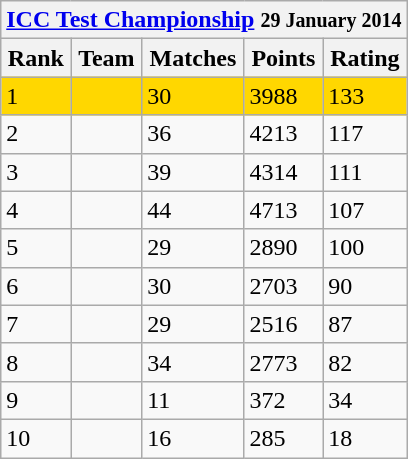<table class="wikitable" style="white-space: nowrap;">
<tr>
<th colspan="5"><a href='#'>ICC Test Championship</a> <small>29 January 2014</small></th>
</tr>
<tr>
<th>Rank</th>
<th>Team</th>
<th>Matches</th>
<th>Points</th>
<th>Rating</th>
</tr>
<tr style="background:gold">
<td>1</td>
<td style="text-align:left"></td>
<td>30</td>
<td>3988</td>
<td>133</td>
</tr>
<tr>
<td>2</td>
<td style="text-align:left"></td>
<td>36</td>
<td>4213</td>
<td>117</td>
</tr>
<tr>
<td>3</td>
<td style="text-align:left"></td>
<td>39</td>
<td>4314</td>
<td>111</td>
</tr>
<tr>
<td>4</td>
<td style="text-align:left"></td>
<td>44</td>
<td>4713</td>
<td>107</td>
</tr>
<tr>
<td>5</td>
<td style="text-align:left"></td>
<td>29</td>
<td>2890</td>
<td>100</td>
</tr>
<tr>
<td>6</td>
<td style="text-align:left"></td>
<td>30</td>
<td>2703</td>
<td>90</td>
</tr>
<tr>
<td>7</td>
<td style="text-align:left"></td>
<td>29</td>
<td>2516</td>
<td>87</td>
</tr>
<tr>
<td>8</td>
<td style="text-align:left"></td>
<td>34</td>
<td>2773</td>
<td>82</td>
</tr>
<tr>
<td>9</td>
<td style="text-align:left"></td>
<td>11</td>
<td>372</td>
<td>34</td>
</tr>
<tr>
<td>10</td>
<td style="text-align:left"></td>
<td>16</td>
<td>285</td>
<td>18</td>
</tr>
</table>
